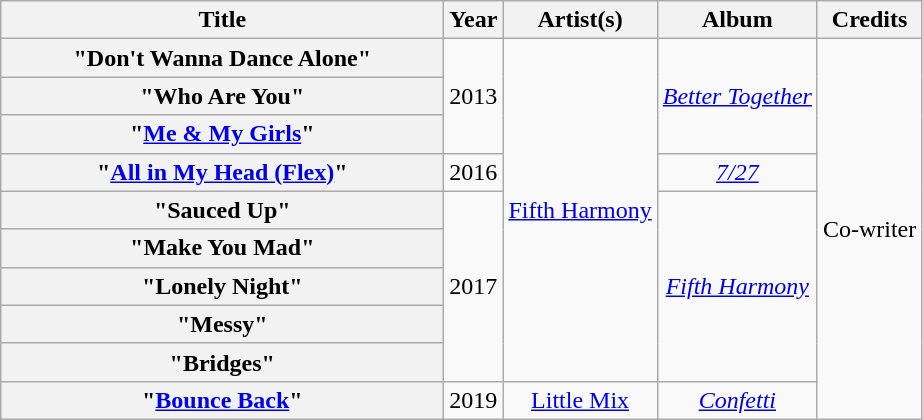<table class="wikitable plainrowheaders" style="text-align:center;">
<tr>
<th scope="col" style="width:18em;">Title</th>
<th scope="col" style="width:1em;">Year</th>
<th scope="col">Artist(s)</th>
<th scope="col">Album</th>
<th scope="col">Credits</th>
</tr>
<tr>
<th scope="row">"Don't Wanna Dance Alone"</th>
<td rowspan="3" "3">2013</td>
<td rowspan="9" "3"><a href='#'>Fifth Harmony</a></td>
<td rowspan="3" "3"><em><a href='#'>Better Together</a></em></td>
<td rowspan="10">Co-writer</td>
</tr>
<tr>
<th scope="row">"Who Are You"</th>
</tr>
<tr>
<th scope="row">"<a href='#'>Me & My Girls</a>"</th>
</tr>
<tr>
<th scope="row">"<a href='#'>All in My Head (Flex)</a>"</th>
<td>2016</td>
<td><em><a href='#'>7/27</a></em></td>
</tr>
<tr>
<th scope="row">"Sauced Up"</th>
<td rowspan="5">2017</td>
<td rowspan="5"><em><a href='#'>Fifth Harmony</a></em></td>
</tr>
<tr>
<th scope="row">"Make You Mad"</th>
</tr>
<tr>
<th scope="row">"Lonely Night"</th>
</tr>
<tr>
<th scope="row">"Messy"</th>
</tr>
<tr>
<th scope="row">"Bridges"</th>
</tr>
<tr>
<th scope="row">"<a href='#'>Bounce Back</a>"</th>
<td>2019</td>
<td><a href='#'>Little Mix</a></td>
<td><em><a href='#'>Confetti</a></em><br></td>
</tr>
</table>
